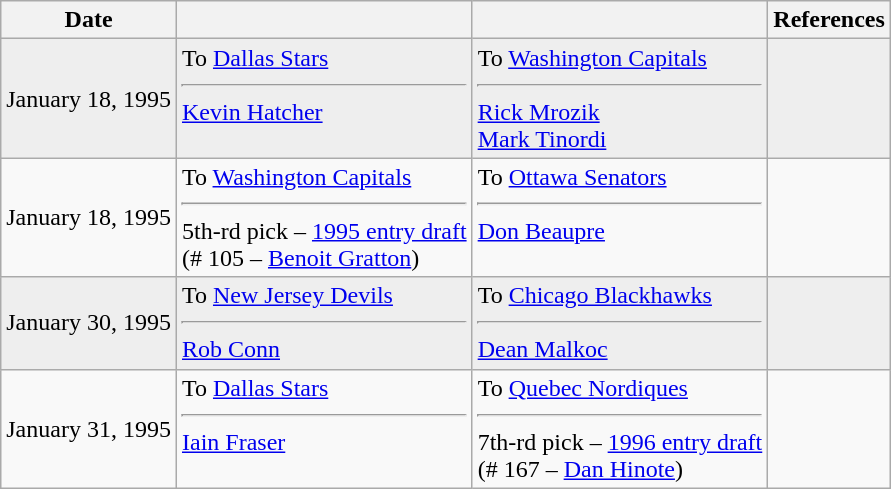<table class="wikitable">
<tr>
<th>Date</th>
<th></th>
<th></th>
<th>References</th>
</tr>
<tr bgcolor="#eeeeee">
<td>January 18, 1995</td>
<td valign="top">To <a href='#'>Dallas Stars</a><hr><a href='#'>Kevin Hatcher</a></td>
<td valign="top">To <a href='#'>Washington Capitals</a><hr><a href='#'>Rick Mrozik</a><br><a href='#'>Mark Tinordi</a></td>
<td></td>
</tr>
<tr>
<td>January 18, 1995</td>
<td valign="top">To <a href='#'>Washington Capitals</a><hr>5th-rd pick – <a href='#'>1995 entry draft</a><br>(# 105 – <a href='#'>Benoit Gratton</a>)</td>
<td valign="top">To <a href='#'>Ottawa Senators</a><hr><a href='#'>Don Beaupre</a></td>
<td></td>
</tr>
<tr bgcolor="#eeeeee">
<td>January 30, 1995</td>
<td valign="top">To <a href='#'>New Jersey Devils</a><hr><a href='#'>Rob Conn</a></td>
<td valign="top">To <a href='#'>Chicago Blackhawks</a><hr><a href='#'>Dean Malkoc</a></td>
<td></td>
</tr>
<tr>
<td>January 31, 1995</td>
<td valign="top">To <a href='#'>Dallas Stars</a><hr><a href='#'>Iain Fraser</a></td>
<td valign="top">To <a href='#'>Quebec Nordiques</a><hr>7th-rd pick – <a href='#'>1996 entry draft</a><br>(# 167 – <a href='#'>Dan Hinote</a>)</td>
<td></td>
</tr>
</table>
